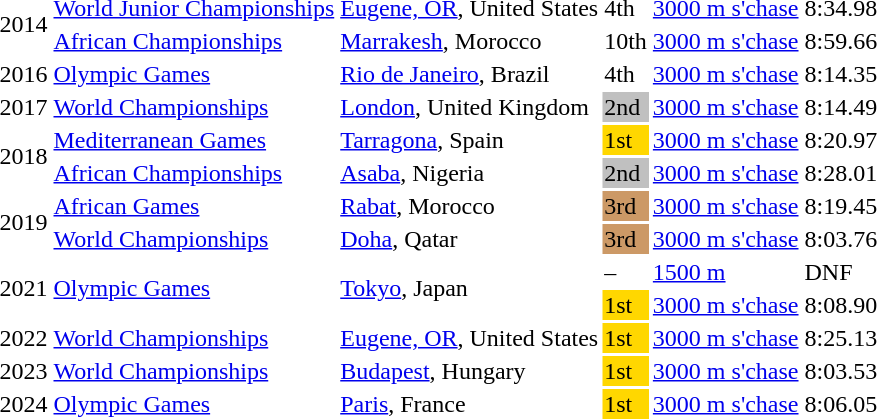<table>
<tr>
<td rowspan=2>2014</td>
<td><a href='#'>World Junior Championships</a></td>
<td><a href='#'>Eugene, OR</a>, United States</td>
<td>4th</td>
<td><a href='#'>3000 m s'chase</a></td>
<td>8:34.98</td>
</tr>
<tr>
<td><a href='#'>African Championships</a></td>
<td><a href='#'>Marrakesh</a>, Morocco</td>
<td>10th</td>
<td><a href='#'>3000 m s'chase</a></td>
<td>8:59.66</td>
</tr>
<tr>
<td>2016</td>
<td><a href='#'>Olympic Games</a></td>
<td><a href='#'>Rio de Janeiro</a>, Brazil</td>
<td>4th</td>
<td><a href='#'>3000 m s'chase</a></td>
<td>8:14.35</td>
</tr>
<tr>
<td>2017</td>
<td><a href='#'>World Championships</a></td>
<td><a href='#'>London</a>, United Kingdom</td>
<td bgcolor=silver>2nd</td>
<td><a href='#'>3000 m s'chase</a></td>
<td>8:14.49</td>
</tr>
<tr>
<td rowspan=2>2018</td>
<td><a href='#'>Mediterranean Games</a></td>
<td><a href='#'>Tarragona</a>, Spain</td>
<td bgcolor=gold>1st</td>
<td><a href='#'>3000 m s'chase</a></td>
<td>8:20.97</td>
</tr>
<tr>
<td><a href='#'>African Championships</a></td>
<td><a href='#'>Asaba</a>, Nigeria</td>
<td bgcolor=silver>2nd</td>
<td><a href='#'>3000 m s'chase</a></td>
<td>8:28.01</td>
</tr>
<tr>
<td rowspan=2>2019</td>
<td><a href='#'>African Games</a></td>
<td><a href='#'>Rabat</a>, Morocco</td>
<td bgcolor=cc9966>3rd</td>
<td><a href='#'>3000 m s'chase</a></td>
<td>8:19.45</td>
</tr>
<tr>
<td><a href='#'>World Championships</a></td>
<td><a href='#'>Doha</a>, Qatar</td>
<td bgcolor=cc9966>3rd</td>
<td><a href='#'>3000 m s'chase</a></td>
<td>8:03.76</td>
</tr>
<tr>
<td rowspan=2>2021</td>
<td rowspan=2><a href='#'>Olympic Games</a></td>
<td rowspan=2><a href='#'>Tokyo</a>, Japan</td>
<td>–</td>
<td><a href='#'>1500 m</a></td>
<td>DNF</td>
</tr>
<tr>
<td bgcolor=gold>1st</td>
<td><a href='#'>3000 m s'chase</a></td>
<td>8:08.90</td>
</tr>
<tr>
<td>2022</td>
<td><a href='#'>World Championships</a></td>
<td><a href='#'>Eugene, OR</a>, United States</td>
<td bgcolor=gold>1st</td>
<td><a href='#'>3000 m s'chase</a></td>
<td>8:25.13</td>
</tr>
<tr>
<td>2023</td>
<td><a href='#'>World Championships</a></td>
<td><a href='#'>Budapest</a>, Hungary</td>
<td bgcolor=gold>1st</td>
<td><a href='#'>3000 m s'chase</a></td>
<td>8:03.53</td>
</tr>
<tr>
<td>2024</td>
<td><a href='#'>Olympic Games</a></td>
<td><a href='#'>Paris</a>, France</td>
<td bgcolor="gold">1st</td>
<td><a href='#'>3000 m s'chase</a></td>
<td>8:06.05</td>
</tr>
</table>
